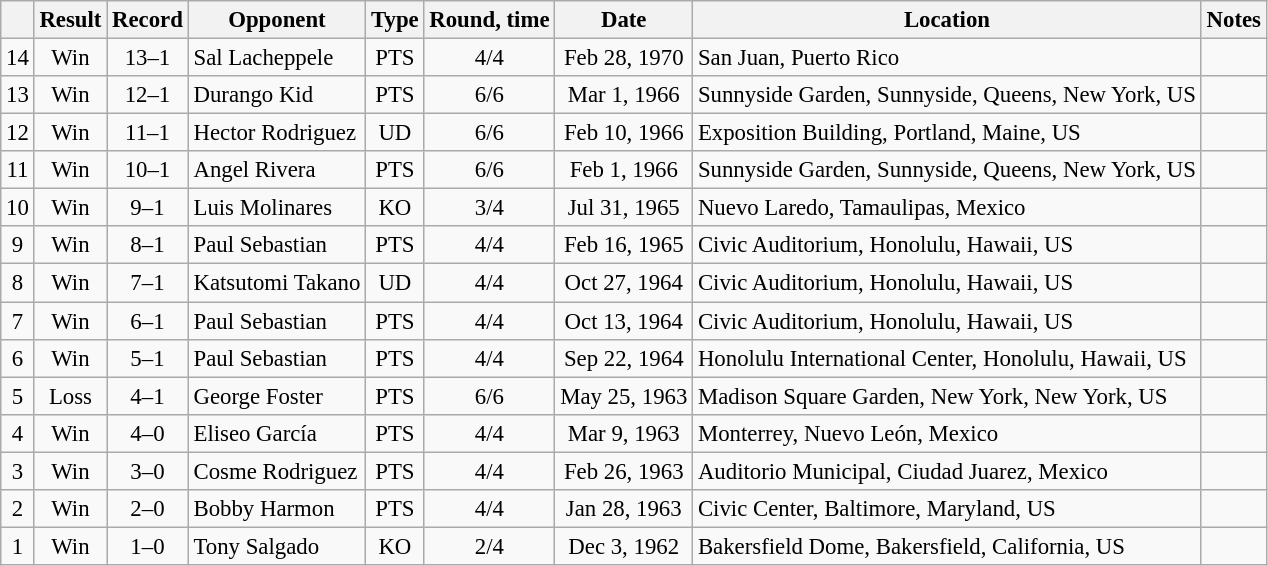<table class="wikitable" style="text-align:center; font-size:95%">
<tr>
<th></th>
<th>Result</th>
<th>Record</th>
<th>Opponent</th>
<th>Type</th>
<th>Round, time</th>
<th>Date</th>
<th>Location</th>
<th>Notes</th>
</tr>
<tr>
<td>14</td>
<td>Win</td>
<td>13–1</td>
<td style="text-align:left;"> Sal Lacheppele</td>
<td>PTS</td>
<td>4/4</td>
<td>Feb 28, 1970</td>
<td style="text-align:left;"> San Juan, Puerto Rico</td>
<td></td>
</tr>
<tr>
<td>13</td>
<td>Win</td>
<td>12–1</td>
<td style="text-align:left;"> Durango Kid</td>
<td>PTS</td>
<td>6/6</td>
<td>Mar 1, 1966</td>
<td style="text-align:left;"> Sunnyside Garden, Sunnyside, Queens, New York, US</td>
<td></td>
</tr>
<tr>
<td>12</td>
<td>Win</td>
<td>11–1</td>
<td style="text-align:left;"> Hector Rodriguez</td>
<td>UD</td>
<td>6/6</td>
<td>Feb 10, 1966</td>
<td style="text-align:left;"> Exposition Building, Portland, Maine, US</td>
<td></td>
</tr>
<tr>
<td>11</td>
<td>Win</td>
<td>10–1</td>
<td style="text-align:left;"> Angel Rivera</td>
<td>PTS</td>
<td>6/6</td>
<td>Feb 1, 1966</td>
<td style="text-align:left;"> Sunnyside Garden, Sunnyside, Queens, New York, US</td>
<td></td>
</tr>
<tr>
<td>10</td>
<td>Win</td>
<td>9–1</td>
<td style="text-align:left;"> Luis Molinares</td>
<td>KO</td>
<td>3/4</td>
<td>Jul 31, 1965</td>
<td style="text-align:left;"> Nuevo Laredo, Tamaulipas, Mexico</td>
<td></td>
</tr>
<tr>
<td>9</td>
<td>Win</td>
<td>8–1</td>
<td style="text-align:left;"> Paul Sebastian</td>
<td>PTS</td>
<td>4/4</td>
<td>Feb 16, 1965</td>
<td style="text-align:left;"> Civic Auditorium, Honolulu, Hawaii, US</td>
<td></td>
</tr>
<tr>
<td>8</td>
<td>Win</td>
<td>7–1</td>
<td style="text-align:left;"> Katsutomi Takano</td>
<td>UD</td>
<td>4/4</td>
<td>Oct 27, 1964</td>
<td style="text-align:left;"> Civic Auditorium, Honolulu, Hawaii, US</td>
<td></td>
</tr>
<tr>
<td>7</td>
<td>Win</td>
<td>6–1</td>
<td style="text-align:left;"> Paul Sebastian</td>
<td>PTS</td>
<td>4/4</td>
<td>Oct 13, 1964</td>
<td style="text-align:left;"> Civic Auditorium, Honolulu, Hawaii, US</td>
<td></td>
</tr>
<tr>
<td>6</td>
<td>Win</td>
<td>5–1</td>
<td style="text-align:left;"> Paul Sebastian</td>
<td>PTS</td>
<td>4/4</td>
<td>Sep 22, 1964</td>
<td style="text-align:left;"> Honolulu International Center, Honolulu, Hawaii, US</td>
<td></td>
</tr>
<tr>
<td>5</td>
<td>Loss</td>
<td>4–1</td>
<td style="text-align:left;"> George Foster</td>
<td>PTS</td>
<td>6/6</td>
<td>May 25, 1963</td>
<td style="text-align:left;"> Madison Square Garden, New York, New York, US</td>
<td></td>
</tr>
<tr>
<td>4</td>
<td>Win</td>
<td>4–0</td>
<td style="text-align:left;"> Eliseo García</td>
<td>PTS</td>
<td>4/4</td>
<td>Mar 9, 1963</td>
<td style="text-align:left;"> Monterrey, Nuevo León, Mexico</td>
<td></td>
</tr>
<tr>
<td>3</td>
<td>Win</td>
<td>3–0</td>
<td style="text-align:left;"> Cosme Rodriguez</td>
<td>PTS</td>
<td>4/4</td>
<td>Feb 26, 1963</td>
<td style="text-align:left;"> Auditorio Municipal, Ciudad Juarez, Mexico</td>
<td></td>
</tr>
<tr>
<td>2</td>
<td>Win</td>
<td>2–0</td>
<td style="text-align:left;"> Bobby Harmon</td>
<td>PTS</td>
<td>4/4</td>
<td>Jan 28, 1963</td>
<td style="text-align:left;"> Civic Center, Baltimore, Maryland, US</td>
<td></td>
</tr>
<tr>
<td>1</td>
<td>Win</td>
<td>1–0</td>
<td style="text-align:left;"> Tony Salgado</td>
<td>KO</td>
<td>2/4</td>
<td>Dec 3, 1962</td>
<td style="text-align:left;"> Bakersfield Dome, Bakersfield, California, US</td>
<td style="text-align:left;"></td>
</tr>
</table>
